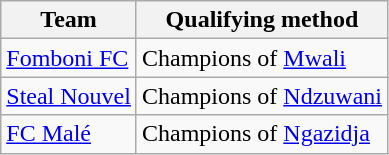<table class="wikitable sortable">
<tr>
<th>Team</th>
<th>Qualifying method</th>
</tr>
<tr>
<td><a href='#'>Fomboni FC</a></td>
<td>Champions of <a href='#'>Mwali</a></td>
</tr>
<tr>
<td><a href='#'>Steal Nouvel</a></td>
<td>Champions of <a href='#'>Ndzuwani</a></td>
</tr>
<tr>
<td><a href='#'>FC Malé</a></td>
<td>Champions of <a href='#'>Ngazidja</a></td>
</tr>
</table>
